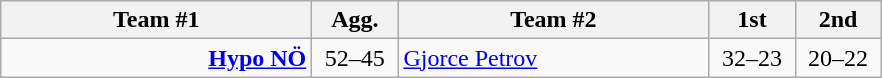<table class=wikitable style="text-align:center">
<tr>
<th width=200>Team #1</th>
<th width=50>Agg.</th>
<th width=200>Team #2</th>
<th width=50>1st</th>
<th width=50>2nd</th>
</tr>
<tr>
<td align=right><strong><a href='#'>Hypo NÖ</a></strong> </td>
<td>52–45</td>
<td align=left> <a href='#'>Gjorce Petrov</a></td>
<td align=center>32–23</td>
<td align=center>20–22</td>
</tr>
</table>
